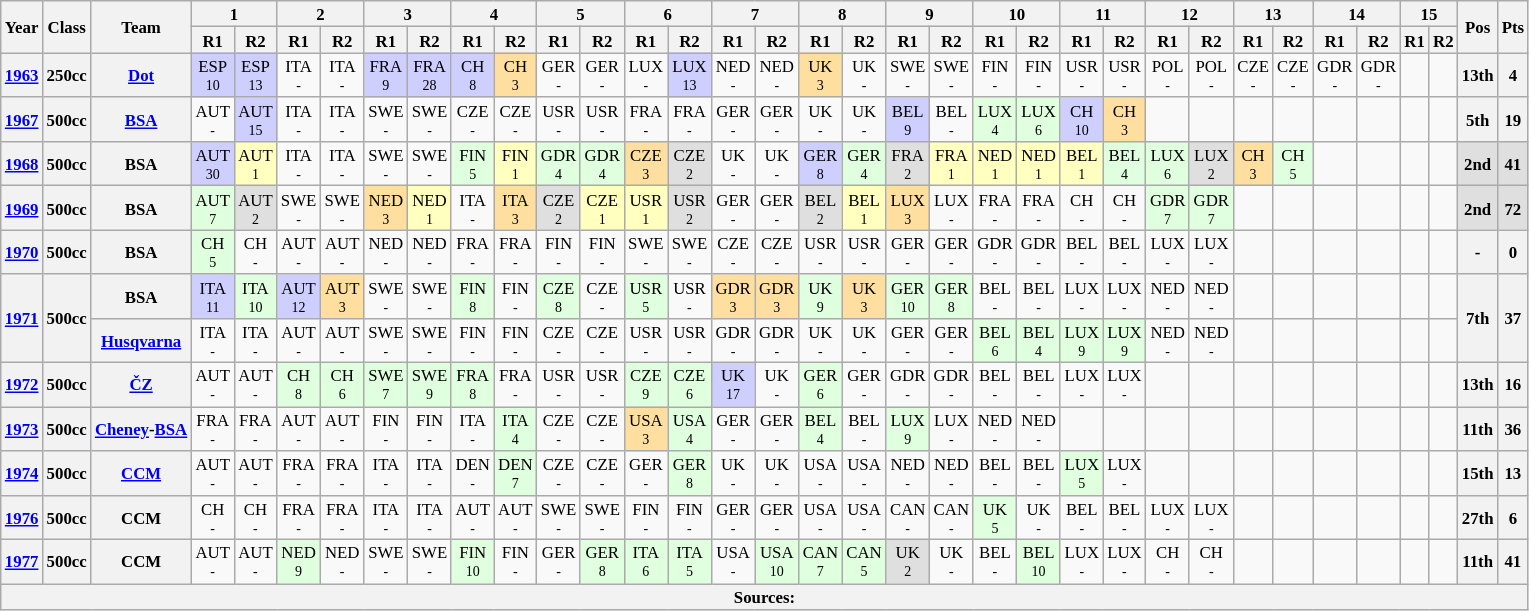<table class="wikitable" style="text-align:center; font-size:70%">
<tr>
<th valign="middle" rowspan=2>Year</th>
<th valign="middle" rowspan=2>Class</th>
<th valign="middle" rowspan=2>Team</th>
<th colspan=2>1</th>
<th colspan=2>2</th>
<th colspan=2>3</th>
<th colspan=2>4</th>
<th colspan=2>5</th>
<th colspan=2>6</th>
<th colspan=2>7</th>
<th colspan=2>8</th>
<th colspan=2>9</th>
<th colspan=2>10</th>
<th colspan=2>11</th>
<th colspan=2>12</th>
<th colspan=2>13</th>
<th colspan=2>14</th>
<th colspan=2>15</th>
<th rowspan=2>Pos</th>
<th rowspan=2>Pts</th>
</tr>
<tr>
<th>R1</th>
<th>R2</th>
<th>R1</th>
<th>R2</th>
<th>R1</th>
<th>R2</th>
<th>R1</th>
<th>R2</th>
<th>R1</th>
<th>R2</th>
<th>R1</th>
<th>R2</th>
<th>R1</th>
<th>R2</th>
<th>R1</th>
<th>R2</th>
<th>R1</th>
<th>R2</th>
<th>R1</th>
<th>R2</th>
<th>R1</th>
<th>R2</th>
<th>R1</th>
<th>R2</th>
<th>R1</th>
<th>R2</th>
<th>R1</th>
<th>R2</th>
<th>R1</th>
<th>R2</th>
</tr>
<tr>
<th><a href='#'>1963</a></th>
<th>250cc</th>
<th><a href='#'>Dot</a></th>
<td style="background:#cfcfff;">ESP<br><small>10</small></td>
<td style="background:#cfcfff;">ESP<br><small>13</small></td>
<td>ITA<br><small>-</small></td>
<td>ITA<br><small>-</small></td>
<td style="background:#cfcfff;">FRA<br><small>9</small></td>
<td style="background:#cfcfff;">FRA<br><small>28</small></td>
<td style="background:#cfcfff;">CH<br><small>8</small></td>
<td style="background:#ffdf9f;">CH<br><small>3</small></td>
<td>GER<br><small>-</small></td>
<td>GER<br><small>-</small></td>
<td>LUX<br><small>-</small></td>
<td style="background:#cfcfff;">LUX<br><small>13</small></td>
<td>NED<br><small>-</small></td>
<td>NED<br><small>-</small></td>
<td style="background:#ffdf9f;">UK<br><small>3</small></td>
<td>UK<br><small>-</small></td>
<td>SWE<br><small>-</small></td>
<td>SWE<br><small>-</small></td>
<td>FIN<br><small>-</small></td>
<td>FIN<br><small>-</small></td>
<td>USR<br><small>-</small></td>
<td>USR<br><small>-</small></td>
<td>POL<br><small>-</small></td>
<td>POL<br><small>-</small></td>
<td>CZE<br><small>-</small></td>
<td>CZE<br><small>-</small></td>
<td>GDR<br><small>-</small></td>
<td>GDR<br><small>-</small></td>
<td></td>
<td></td>
<th>13th</th>
<th>4</th>
</tr>
<tr>
<th><a href='#'>1967</a></th>
<th>500cc</th>
<th><a href='#'>BSA</a></th>
<td>AUT<br><small>-</small></td>
<td style="background:#cfcfff;">AUT<br><small>15</small></td>
<td>ITA<br><small>-</small></td>
<td>ITA<br><small>-</small></td>
<td>SWE<br><small>-</small></td>
<td>SWE<br><small>-</small></td>
<td>CZE<br><small>-</small></td>
<td>CZE<br><small>-</small></td>
<td>USR<br><small>-</small></td>
<td>USR<br><small>-</small></td>
<td>FRA<br><small>-</small></td>
<td>FRA<br><small>-</small></td>
<td>GER<br><small>-</small></td>
<td>GER<br><small>-</small></td>
<td>UK<br><small>-</small></td>
<td>UK<br><small>-</small></td>
<td style="background:#cfcfff;">BEL<br><small>9</small></td>
<td>BEL<br><small>-</small></td>
<td style="background:#dfffdf;">LUX<br><small>4</small></td>
<td style="background:#dfffdf;">LUX<br><small>6</small></td>
<td style="background:#cfcfff;">CH<br><small>10</small></td>
<td style="background:#ffdf9f;">CH<br><small>3</small></td>
<td></td>
<td></td>
<td></td>
<td></td>
<td></td>
<td></td>
<td></td>
<td></td>
<th>5th</th>
<th>19</th>
</tr>
<tr>
<th><a href='#'>1968</a></th>
<th>500cc</th>
<th>BSA</th>
<td style="background:#cfcfff;">AUT<br><small>30</small></td>
<td style="background:#ffffbf;">AUT<br><small>1</small></td>
<td>ITA<br><small>-</small></td>
<td>ITA<br><small>-</small></td>
<td>SWE<br><small>-</small></td>
<td>SWE<br><small>-</small></td>
<td style="background:#dfffdf;">FIN<br><small>5</small></td>
<td style="background:#ffffbf;">FIN<br><small>1</small></td>
<td style="background:#dfffdf;">GDR<br><small>4</small></td>
<td style="background:#dfffdf;">GDR<br><small>4</small></td>
<td style="background:#ffdf9f;">CZE<br><small>3</small></td>
<td style="background:#dfdfdf;">CZE<br><small>2</small></td>
<td>UK<br><small>-</small></td>
<td>UK<br><small>-</small></td>
<td style="background:#cfcfff;">GER<br><small>8</small></td>
<td style="background:#dfffdf;">GER<br><small>4</small></td>
<td style="background:#dfdfdf;">FRA<br><small>2</small></td>
<td style="background:#ffffbf;">FRA<br><small>1</small></td>
<td style="background:#ffffbf;">NED<br><small>1</small></td>
<td style="background:#ffffbf;">NED<br><small>1</small></td>
<td style="background:#ffffbf;">BEL<br><small>1</small></td>
<td style="background:#dfffdf;">BEL<br><small>4</small></td>
<td style="background:#dfffdf;">LUX<br><small>6</small></td>
<td style="background:#dfdfdf;">LUX<br><small>2</small></td>
<td style="background:#ffdf9f;">CH<br><small>3</small></td>
<td style="background:#dfffdf;">CH<br><small>5</small></td>
<td></td>
<td></td>
<td></td>
<td></td>
<th style="background:#DFDFDF;">2nd</th>
<th style="background:#DFDFDF;">41</th>
</tr>
<tr>
<th><a href='#'>1969</a></th>
<th>500cc</th>
<th>BSA</th>
<td style="background:#dfffdf;">AUT<br><small>7</small></td>
<td style="background:#dfdfdf;">AUT<br><small>2</small></td>
<td>SWE<br><small>-</small></td>
<td>SWE<br><small>-</small></td>
<td style="background:#ffdf9f;">NED<br><small>3</small></td>
<td style="background:#ffffbf;">NED<br><small>1</small></td>
<td>ITA<br><small>-</small></td>
<td style="background:#ffdf9f;">ITA<br><small>3</small></td>
<td style="background:#dfdfdf;">CZE<br><small>2</small></td>
<td style="background:#ffffbf;">CZE<br><small>1</small></td>
<td style="background:#ffffbf;">USR<br><small>1</small></td>
<td style="background:#dfdfdf;">USR<br><small>2</small></td>
<td>GER<br><small>-</small></td>
<td>GER<br><small>-</small></td>
<td style="background:#dfdfdf;">BEL<br><small>2</small></td>
<td style="background:#ffffbf;">BEL<br><small>1</small></td>
<td style="background:#ffdf9f;">LUX<br><small>3</small></td>
<td>LUX<br><small>-</small></td>
<td>FRA<br><small>-</small></td>
<td>FRA<br><small>-</small></td>
<td>CH<br><small>-</small></td>
<td>CH<br><small>-</small></td>
<td style="background:#dfffdf;">GDR<br><small>7</small></td>
<td style="background:#dfffdf;">GDR<br><small>7</small></td>
<td></td>
<td></td>
<td></td>
<td></td>
<td></td>
<td></td>
<th style="background:#DFDFDF;">2nd</th>
<th style="background:#DFDFDF;">72</th>
</tr>
<tr>
<th><a href='#'>1970</a></th>
<th>500cc</th>
<th>BSA</th>
<td style="background:#dfffdf;">CH<br><small>5</small></td>
<td>CH<br><small>-</small></td>
<td>AUT<br><small>-</small></td>
<td>AUT<br><small>-</small></td>
<td>NED<br><small>-</small></td>
<td>NED<br><small>-</small></td>
<td>FRA<br><small>-</small></td>
<td>FRA<br><small>-</small></td>
<td>FIN<br><small>-</small></td>
<td>FIN<br><small>-</small></td>
<td>SWE<br><small>-</small></td>
<td>SWE<br><small>-</small></td>
<td>CZE<br><small>-</small></td>
<td>CZE<br><small>-</small></td>
<td>USR<br><small>-</small></td>
<td>USR<br><small>-</small></td>
<td>GER<br><small>-</small></td>
<td>GER<br><small>-</small></td>
<td>GDR<br><small>-</small></td>
<td>GDR<br><small>-</small></td>
<td>BEL<br><small>-</small></td>
<td>BEL<br><small>-</small></td>
<td>LUX<br><small>-</small></td>
<td>LUX<br><small>-</small></td>
<td></td>
<td></td>
<td></td>
<td></td>
<td></td>
<td></td>
<th>-</th>
<th>0</th>
</tr>
<tr>
<th rowspan=2><a href='#'>1971</a></th>
<th rowspan=2>500cc</th>
<th>BSA</th>
<td style="background:#cfcfff;">ITA<br><small>11</small></td>
<td style="background:#dfffdf;">ITA<br><small>10</small></td>
<td style="background:#cfcfff;">AUT<br><small>12</small></td>
<td style="background:#ffdf9f;">AUT<br><small>3</small></td>
<td>SWE<br><small>-</small></td>
<td>SWE<br><small>-</small></td>
<td style="background:#dfffdf;">FIN<br><small>8</small></td>
<td>FIN<br><small>-</small></td>
<td style="background:#dfffdf;">CZE<br><small>8</small></td>
<td>CZE<br><small>-</small></td>
<td style="background:#dfffdf;">USR<br><small>5</small></td>
<td>USR<br><small>-</small></td>
<td style="background:#ffdf9f;">GDR<br><small>3</small></td>
<td style="background:#ffdf9f;">GDR<br><small>3</small></td>
<td style="background:#dfffdf;">UK<br><small>9</small></td>
<td style="background:#ffdf9f;">UK<br><small>3</small></td>
<td style="background:#dfffdf;">GER<br><small>10</small></td>
<td style="background:#dfffdf;">GER<br><small>8</small></td>
<td>BEL<br><small>-</small></td>
<td>BEL<br><small>-</small></td>
<td>LUX<br><small>-</small></td>
<td>LUX<br><small>-</small></td>
<td>NED<br><small>-</small></td>
<td>NED<br><small>-</small></td>
<td></td>
<td></td>
<td></td>
<td></td>
<td></td>
<td></td>
<th rowspan=2>7th</th>
<th rowspan=2>37</th>
</tr>
<tr>
<th><a href='#'>Husqvarna</a></th>
<td>ITA<br><small>-</small></td>
<td>ITA<br><small>-</small></td>
<td>AUT<br><small>-</small></td>
<td>AUT<br><small>-</small></td>
<td>SWE<br><small>-</small></td>
<td>SWE<br><small>-</small></td>
<td>FIN<br><small>-</small></td>
<td>FIN<br><small>-</small></td>
<td>CZE<br><small>-</small></td>
<td>CZE<br><small>-</small></td>
<td>USR<br><small>-</small></td>
<td>USR<br><small>-</small></td>
<td>GDR<br><small>-</small></td>
<td>GDR<br><small>-</small></td>
<td>UK<br><small>-</small></td>
<td>UK<br><small>-</small></td>
<td>GER<br><small>-</small></td>
<td>GER<br><small>-</small></td>
<td style="background:#dfffdf;">BEL<br><small>6</small></td>
<td style="background:#dfffdf;">BEL<br><small>4</small></td>
<td style="background:#dfffdf;">LUX<br><small>9</small></td>
<td style="background:#dfffdf;">LUX<br><small>9</small></td>
<td>NED<br><small>-</small></td>
<td>NED<br><small>-</small></td>
<td></td>
<td></td>
<td></td>
<td></td>
<td></td>
<td></td>
</tr>
<tr>
<th><a href='#'>1972</a></th>
<th>500cc</th>
<th><a href='#'>ČZ</a></th>
<td>AUT<br><small>-</small></td>
<td>AUT<br><small>-</small></td>
<td style="background:#dfffdf;">CH<br><small>8</small></td>
<td style="background:#dfffdf;">CH<br><small>6</small></td>
<td style="background:#dfffdf;">SWE<br><small>7</small></td>
<td style="background:#dfffdf;">SWE<br><small>9</small></td>
<td style="background:#dfffdf;">FRA<br><small>8</small></td>
<td>FRA<br><small>-</small></td>
<td>USR<br><small>-</small></td>
<td>USR<br><small>-</small></td>
<td style="background:#dfffdf;">CZE<br><small>9</small></td>
<td style="background:#dfffdf;">CZE<br><small>6</small></td>
<td style="background:#cfcfff;">UK<br><small>17</small></td>
<td>UK<br><small>-</small></td>
<td style="background:#dfffdf;">GER<br><small>6</small></td>
<td>GER<br><small>-</small></td>
<td>GDR<br><small>-</small></td>
<td>GDR<br><small>-</small></td>
<td>BEL<br><small>-</small></td>
<td>BEL<br><small>-</small></td>
<td>LUX<br><small>-</small></td>
<td>LUX<br><small>-</small></td>
<td></td>
<td></td>
<td></td>
<td></td>
<td></td>
<td></td>
<td></td>
<td></td>
<th>13th</th>
<th>16</th>
</tr>
<tr>
<th><a href='#'>1973</a></th>
<th>500cc</th>
<th><a href='#'>Cheney</a>-<a href='#'>BSA</a></th>
<td>FRA<br><small>-</small></td>
<td>FRA<br><small>-</small></td>
<td>AUT<br><small>-</small></td>
<td>AUT<br><small>-</small></td>
<td>FIN<br><small>-</small></td>
<td>FIN<br><small>-</small></td>
<td>ITA<br><small>-</small></td>
<td style="background:#dfffdf;">ITA<br><small>4</small></td>
<td>CZE<br><small>-</small></td>
<td>CZE<br><small>-</small></td>
<td style="background:#ffdf9f;">USA<br><small>3</small></td>
<td style="background:#dfffdf;">USA<br><small>4</small></td>
<td>GER<br><small>-</small></td>
<td>GER<br><small>-</small></td>
<td style="background:#dfffdf;">BEL<br><small>4</small></td>
<td>BEL<br><small>-</small></td>
<td style="background:#dfffdf;">LUX<br><small>9</small></td>
<td>LUX<br><small>-</small></td>
<td>NED<br><small>-</small></td>
<td>NED<br><small>-</small></td>
<td></td>
<td></td>
<td></td>
<td></td>
<td></td>
<td></td>
<td></td>
<td></td>
<td></td>
<td></td>
<th>11th</th>
<th>36</th>
</tr>
<tr>
<th><a href='#'>1974</a></th>
<th>500cc</th>
<th><a href='#'>CCM</a></th>
<td>AUT<br><small>-</small></td>
<td>AUT<br><small>-</small></td>
<td>FRA<br><small>-</small></td>
<td>FRA<br><small>-</small></td>
<td>ITA<br><small>-</small></td>
<td>ITA<br><small>-</small></td>
<td>DEN<br><small>-</small></td>
<td style="background:#dfffdf;">DEN<br><small>7</small></td>
<td>CZE<br><small>-</small></td>
<td>CZE<br><small>-</small></td>
<td>GER<br><small>-</small></td>
<td style="background:#dfffdf;">GER<br><small>8</small></td>
<td>UK<br><small>-</small></td>
<td>UK<br><small>-</small></td>
<td>USA<br><small>-</small></td>
<td>USA<br><small>-</small></td>
<td>NED<br><small>-</small></td>
<td>NED<br><small>-</small></td>
<td>BEL<br><small>-</small></td>
<td>BEL<br><small>-</small></td>
<td style="background:#dfffdf;">LUX<br><small>5</small></td>
<td>LUX<br><small>-</small></td>
<td></td>
<td></td>
<td></td>
<td></td>
<td></td>
<td></td>
<td></td>
<td></td>
<th>15th</th>
<th>13</th>
</tr>
<tr>
<th><a href='#'>1976</a></th>
<th>500cc</th>
<th>CCM</th>
<td>CH<br><small>-</small></td>
<td>CH<br><small>-</small></td>
<td>FRA<br><small>-</small></td>
<td>FRA<br><small>-</small></td>
<td>ITA<br><small>-</small></td>
<td>ITA<br><small>-</small></td>
<td>AUT<br><small>-</small></td>
<td>AUT<br><small>-</small></td>
<td>SWE<br><small>-</small></td>
<td>SWE<br><small>-</small></td>
<td>FIN<br><small>-</small></td>
<td>FIN<br><small>-</small></td>
<td>GER<br><small>-</small></td>
<td>GER<br><small>-</small></td>
<td>USA<br><small>-</small></td>
<td>USA<br><small>-</small></td>
<td>CAN<br><small>-</small></td>
<td>CAN<br><small>-</small></td>
<td style="background:#dfffdf;">UK<br><small>5</small></td>
<td>UK<br><small>-</small></td>
<td>BEL<br><small>-</small></td>
<td>BEL<br><small>-</small></td>
<td>LUX<br><small>-</small></td>
<td>LUX<br><small>-</small></td>
<td></td>
<td></td>
<td></td>
<td></td>
<td></td>
<td></td>
<th>27th</th>
<th>6</th>
</tr>
<tr>
<th><a href='#'>1977</a></th>
<th>500cc</th>
<th>CCM</th>
<td>AUT<br><small>-</small></td>
<td>AUT<br><small>-</small></td>
<td style="background:#dfffdf;">NED<br><small>9</small></td>
<td>NED<br><small>-</small></td>
<td>SWE<br><small>-</small></td>
<td>SWE<br><small>-</small></td>
<td style="background:#dfffdf;">FIN<br><small>10</small></td>
<td>FIN<br><small>-</small></td>
<td>GER<br><small>-</small></td>
<td style="background:#dfffdf;">GER<br><small>8</small></td>
<td style="background:#dfffdf;">ITA<br><small>6</small></td>
<td style="background:#dfffdf;">ITA<br><small>5</small></td>
<td>USA<br><small>-</small></td>
<td style="background:#dfffdf;">USA<br><small>10</small></td>
<td style="background:#dfffdf;">CAN<br><small>7</small></td>
<td style="background:#dfffdf;">CAN<br><small>5</small></td>
<td style="background:#dfdfdf;">UK<br><small>2</small></td>
<td>UK<br><small>-</small></td>
<td>BEL<br><small>-</small></td>
<td style="background:#dfffdf;">BEL<br><small>10</small></td>
<td>LUX<br><small>-</small></td>
<td>LUX<br><small>-</small></td>
<td>CH<br><small>-</small></td>
<td>CH<br><small>-</small></td>
<td></td>
<td></td>
<td></td>
<td></td>
<td></td>
<td></td>
<th>11th</th>
<th>41</th>
</tr>
<tr>
<th colspan=35>Sources:</th>
</tr>
</table>
